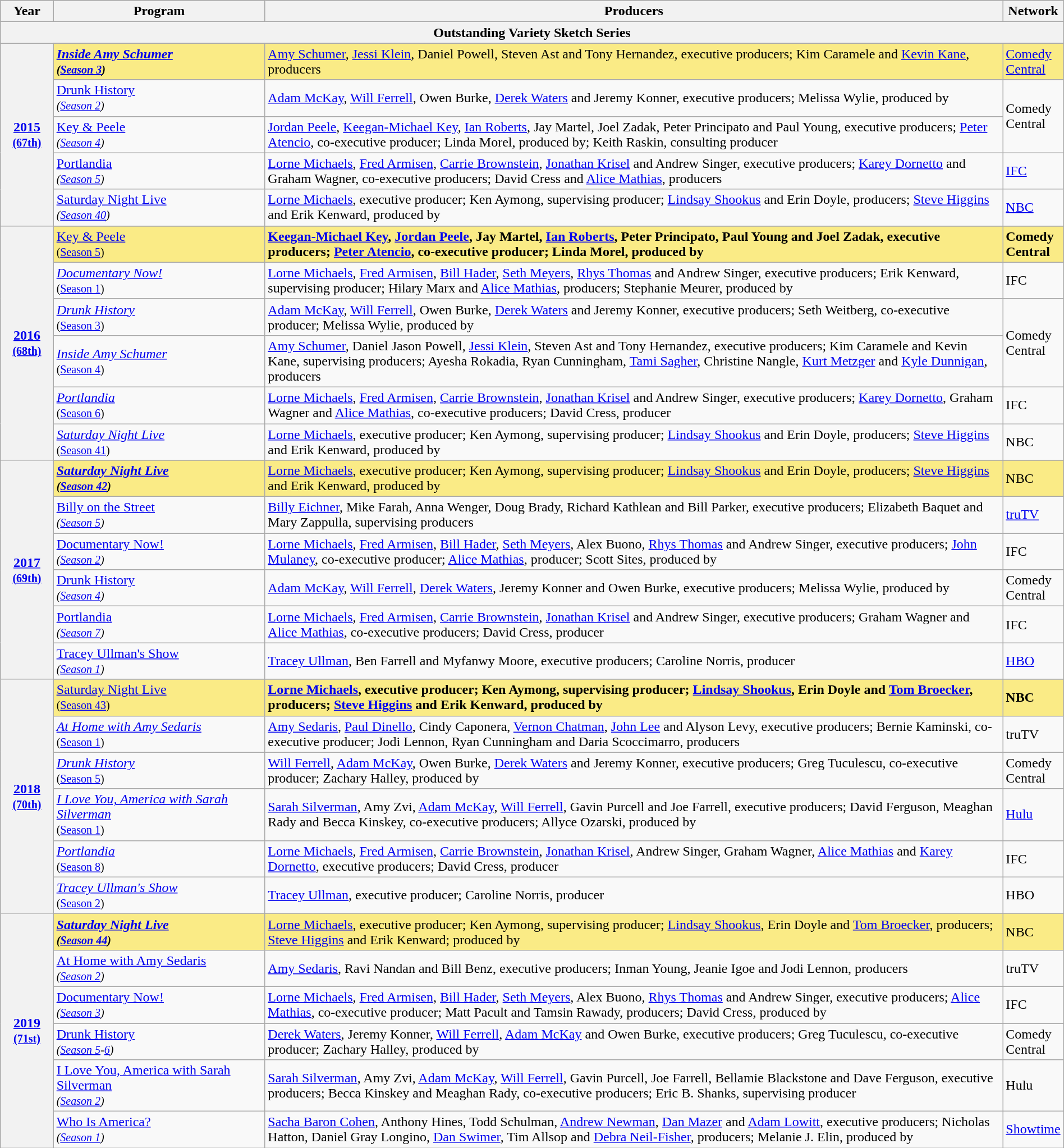<table class="wikitable" style="width:100%">
<tr bgcolor="#bebebe">
<th width="5%">Year</th>
<th width="20%">Program</th>
<th width="70%">Producers</th>
<th width="5%">Network</th>
</tr>
<tr>
<th colspan="4">Outstanding Variety Sketch Series</th>
</tr>
<tr>
<th rowspan="6" style="text-align:center"><a href='#'>2015</a><br><small><a href='#'>(67th)</a></small><br></th>
</tr>
<tr style="background:#FAEB86">
<td><strong><em><a href='#'>Inside Amy Schumer</a><em> <br><small>(<a href='#'>Season 3</a>)</small><strong></td>
<td></strong><a href='#'>Amy Schumer</a>, <a href='#'>Jessi Klein</a>, Daniel Powell, Steven Ast and Tony Hernandez, executive producers; Kim Caramele and <a href='#'>Kevin Kane</a>, producers<strong></td>
<td></strong><a href='#'>Comedy Central</a><strong></td>
</tr>
<tr>
<td></em><a href='#'>Drunk History</a><em> <br><small>(<a href='#'>Season 2</a>)</small></td>
<td><a href='#'>Adam McKay</a>, <a href='#'>Will Ferrell</a>, Owen Burke, <a href='#'>Derek Waters</a> and Jeremy Konner, executive producers; Melissa Wylie, produced by</td>
<td rowspan=2>Comedy Central</td>
</tr>
<tr>
<td></em><a href='#'>Key & Peele</a><em> <br><small>(<a href='#'>Season 4</a>)</small></td>
<td><a href='#'>Jordan Peele</a>, <a href='#'>Keegan-Michael Key</a>, <a href='#'>Ian Roberts</a>, Jay Martel, Joel Zadak, Peter Principato and Paul Young, executive producers; <a href='#'>Peter Atencio</a>, co-executive producer; Linda Morel, produced by; Keith Raskin, consulting producer</td>
</tr>
<tr>
<td></em><a href='#'>Portlandia</a><em> <br><small>(<a href='#'>Season 5</a>)</small></td>
<td><a href='#'>Lorne Michaels</a>, <a href='#'>Fred Armisen</a>, <a href='#'>Carrie Brownstein</a>, <a href='#'>Jonathan Krisel</a> and Andrew Singer, executive producers; <a href='#'>Karey Dornetto</a> and Graham Wagner, co-executive producers; David Cress and <a href='#'>Alice Mathias</a>, producers</td>
<td><a href='#'>IFC</a></td>
</tr>
<tr>
<td></em><a href='#'>Saturday Night Live</a><em> <br><small>(<a href='#'>Season 40</a>)</small></td>
<td><a href='#'>Lorne Michaels</a>, executive producer; Ken Aymong, supervising producer; <a href='#'>Lindsay Shookus</a> and Erin Doyle, producers; <a href='#'>Steve Higgins</a> and Erik Kenward, produced by</td>
<td><a href='#'>NBC</a></td>
</tr>
<tr>
<th rowspan="7" style="text-align:center"><a href='#'>2016</a><br><small><a href='#'>(68th)</a></small><br></th>
</tr>
<tr style="background:#FAEB86">
<td></em></strong><a href='#'>Key & Peele</a></em> <br><small>(<a href='#'>Season 5</a>)</small></strong></td>
<td><strong><a href='#'>Keegan-Michael Key</a>, <a href='#'>Jordan Peele</a>, Jay Martel, <a href='#'>Ian Roberts</a>, Peter Principato, Paul Young and Joel Zadak, executive producers; <a href='#'>Peter Atencio</a>, co-executive producer; Linda Morel, produced by</strong></td>
<td><strong>Comedy Central</strong></td>
</tr>
<tr>
<td><em><a href='#'>Documentary Now!</a></em> <br><small>(<a href='#'>Season 1</a>)</small></td>
<td><a href='#'>Lorne Michaels</a>, <a href='#'>Fred Armisen</a>, <a href='#'>Bill Hader</a>, <a href='#'>Seth Meyers</a>, <a href='#'>Rhys Thomas</a> and Andrew Singer, executive producers; Erik Kenward, supervising producer; Hilary Marx and <a href='#'>Alice Mathias</a>, producers; Stephanie Meurer, produced by</td>
<td>IFC</td>
</tr>
<tr>
<td><em><a href='#'>Drunk History</a></em> <br><small>(<a href='#'>Season 3</a>)</small></td>
<td><a href='#'>Adam McKay</a>, <a href='#'>Will Ferrell</a>, Owen Burke, <a href='#'>Derek Waters</a> and Jeremy Konner, executive producers; Seth Weitberg, co-executive producer; Melissa Wylie, produced by</td>
<td rowspan=2>Comedy Central</td>
</tr>
<tr>
<td><em><a href='#'>Inside Amy Schumer</a></em> <br><small>(<a href='#'>Season 4</a>)</small></td>
<td><a href='#'>Amy Schumer</a>, Daniel Jason Powell, <a href='#'>Jessi Klein</a>, Steven Ast and Tony Hernandez, executive producers; Kim Caramele and Kevin Kane, supervising producers; Ayesha Rokadia, Ryan Cunningham, <a href='#'>Tami Sagher</a>, Christine Nangle, <a href='#'>Kurt Metzger</a> and <a href='#'>Kyle Dunnigan</a>, producers</td>
</tr>
<tr>
<td><em><a href='#'>Portlandia</a></em> <br><small>(<a href='#'>Season 6</a>)</small></td>
<td><a href='#'>Lorne Michaels</a>, <a href='#'>Fred Armisen</a>, <a href='#'>Carrie Brownstein</a>, <a href='#'>Jonathan Krisel</a> and Andrew Singer, executive producers; <a href='#'>Karey Dornetto</a>, Graham Wagner and <a href='#'>Alice Mathias</a>, co-executive producers; David Cress, producer</td>
<td>IFC</td>
</tr>
<tr>
<td><em><a href='#'>Saturday Night Live</a></em> <br><small>(<a href='#'>Season 41</a>)</small></td>
<td><a href='#'>Lorne Michaels</a>, executive producer; Ken Aymong, supervising producer; <a href='#'>Lindsay Shookus</a> and Erin Doyle, producers; <a href='#'>Steve Higgins</a> and Erik Kenward, produced by</td>
<td>NBC</td>
</tr>
<tr>
<th rowspan="7" style="text-align:center"><a href='#'>2017</a><br><small><a href='#'>(69th)</a></small><br></th>
</tr>
<tr style="background:#FAEB86">
<td><strong><em><a href='#'>Saturday Night Live</a><em> <br><small>(<a href='#'>Season 42</a>)</small><strong></td>
<td></strong><a href='#'>Lorne Michaels</a>, executive producer; Ken Aymong, supervising producer; <a href='#'>Lindsay Shookus</a> and Erin Doyle, producers; <a href='#'>Steve Higgins</a> and Erik Kenward, produced by<strong></td>
<td></strong>NBC<strong></td>
</tr>
<tr>
<td></em><a href='#'>Billy on the Street</a><em> <br><small>(<a href='#'>Season 5</a>)</small></td>
<td><a href='#'>Billy Eichner</a>, Mike Farah, Anna Wenger, Doug Brady, Richard Kathlean and Bill Parker, executive producers; Elizabeth Baquet and Mary Zappulla, supervising producers</td>
<td><a href='#'>truTV</a></td>
</tr>
<tr>
<td></em><a href='#'>Documentary Now!</a><em> <br><small>(<a href='#'>Season 2</a>)</small></td>
<td><a href='#'>Lorne Michaels</a>, <a href='#'>Fred Armisen</a>, <a href='#'>Bill Hader</a>, <a href='#'>Seth Meyers</a>, Alex Buono, <a href='#'>Rhys Thomas</a> and Andrew Singer, executive producers; <a href='#'>John Mulaney</a>, co-executive producer; <a href='#'>Alice Mathias</a>, producer; Scott Sites, produced by</td>
<td>IFC</td>
</tr>
<tr>
<td></em><a href='#'>Drunk History</a><em> <br><small>(<a href='#'>Season 4</a>)</small></td>
<td><a href='#'>Adam McKay</a>, <a href='#'>Will Ferrell</a>, <a href='#'>Derek Waters</a>, Jeremy Konner and Owen Burke, executive producers; Melissa Wylie, produced by</td>
<td>Comedy Central</td>
</tr>
<tr>
<td></em><a href='#'>Portlandia</a><em> <br><small>(<a href='#'>Season 7</a>)</small></td>
<td><a href='#'>Lorne Michaels</a>, <a href='#'>Fred Armisen</a>, <a href='#'>Carrie Brownstein</a>, <a href='#'>Jonathan Krisel</a> and Andrew Singer, executive producers; Graham Wagner and <a href='#'>Alice Mathias</a>, co-executive producers; David Cress, producer</td>
<td>IFC</td>
</tr>
<tr>
<td></em><a href='#'>Tracey Ullman's Show</a><em> <br><small>(<a href='#'>Season 1</a>)</small></td>
<td><a href='#'>Tracey Ullman</a>, Ben Farrell and Myfanwy Moore, executive producers; Caroline Norris, producer</td>
<td><a href='#'>HBO</a></td>
</tr>
<tr>
<th rowspan="7" style="text-align:center"><a href='#'>2018</a><br><small><a href='#'>(70th)</a></small><br></th>
</tr>
<tr style="background:#FAEB86">
<td></em></strong><a href='#'>Saturday Night Live</a></em> <br><small>(<a href='#'>Season 43</a>)</small></strong></td>
<td><strong><a href='#'>Lorne Michaels</a>, executive producer; Ken Aymong, supervising producer; <a href='#'>Lindsay Shookus</a>, Erin Doyle and <a href='#'>Tom Broecker</a>, producers; <a href='#'>Steve Higgins</a> and Erik Kenward, produced by</strong></td>
<td><strong>NBC</strong></td>
</tr>
<tr>
<td><em><a href='#'>At Home with Amy Sedaris</a></em> <br><small>(<a href='#'>Season 1</a>)</small></td>
<td><a href='#'>Amy Sedaris</a>, <a href='#'>Paul Dinello</a>, Cindy Caponera, <a href='#'>Vernon Chatman</a>, <a href='#'>John Lee</a> and Alyson Levy, executive producers; Bernie Kaminski, co-executive producer; Jodi Lennon, Ryan Cunningham and Daria Scoccimarro, producers</td>
<td>truTV</td>
</tr>
<tr>
<td><em><a href='#'>Drunk History</a></em> <br><small>(<a href='#'>Season 5</a>)</small></td>
<td><a href='#'>Will Ferrell</a>, <a href='#'>Adam McKay</a>, Owen Burke, <a href='#'>Derek Waters</a> and Jeremy Konner, executive producers; Greg Tuculescu, co-executive producer; Zachary Halley, produced by</td>
<td>Comedy Central</td>
</tr>
<tr>
<td><em><a href='#'>I Love You, America with Sarah Silverman</a></em> <br><small>(<a href='#'>Season 1</a>)</small></td>
<td><a href='#'>Sarah Silverman</a>, Amy Zvi, <a href='#'>Adam McKay</a>, <a href='#'>Will Ferrell</a>, Gavin Purcell and Joe Farrell, executive producers; David Ferguson, Meaghan Rady and Becca Kinskey, co-executive producers; Allyce Ozarski, produced by</td>
<td><a href='#'>Hulu</a></td>
</tr>
<tr>
<td><em><a href='#'>Portlandia</a></em> <br><small>(<a href='#'>Season 8</a>)</small></td>
<td><a href='#'>Lorne Michaels</a>, <a href='#'>Fred Armisen</a>, <a href='#'>Carrie Brownstein</a>, <a href='#'>Jonathan Krisel</a>, Andrew Singer, Graham Wagner, <a href='#'>Alice Mathias</a> and <a href='#'>Karey Dornetto</a>, executive producers; David Cress, producer</td>
<td>IFC</td>
</tr>
<tr>
<td><em><a href='#'>Tracey Ullman's Show</a></em> <br><small>(<a href='#'>Season 2</a>)</small></td>
<td><a href='#'>Tracey Ullman</a>, executive producer; Caroline Norris, producer</td>
<td>HBO</td>
</tr>
<tr>
<th rowspan="7" style="text-align:center"><a href='#'>2019</a><br><small><a href='#'>(71st)</a></small><br></th>
</tr>
<tr style="background:#FAEB86">
<td><strong><em><a href='#'>Saturday Night Live</a><em> <br><small>(<a href='#'>Season 44</a>)</small><strong></td>
<td></strong><a href='#'>Lorne Michaels</a>, executive producer; Ken Aymong, supervising producer; <a href='#'>Lindsay Shookus</a>, Erin Doyle and <a href='#'>Tom Broecker</a>, producers; <a href='#'>Steve Higgins</a> and Erik Kenward; produced by<strong></td>
<td></strong>NBC<strong></td>
</tr>
<tr>
<td></em><a href='#'>At Home with Amy Sedaris</a><em> <br><small>(<a href='#'>Season 2</a>)</small></td>
<td><a href='#'>Amy Sedaris</a>, Ravi Nandan and Bill Benz, executive producers; Inman Young, Jeanie Igoe and Jodi Lennon, producers</td>
<td>truTV</td>
</tr>
<tr>
<td></em><a href='#'>Documentary Now!</a><em> <br><small>(<a href='#'>Season 3</a>)</small></td>
<td><a href='#'>Lorne Michaels</a>, <a href='#'>Fred Armisen</a>, <a href='#'>Bill Hader</a>, <a href='#'>Seth Meyers</a>, Alex Buono, <a href='#'>Rhys Thomas</a> and Andrew Singer, executive producers; <a href='#'>Alice Mathias</a>, co-executive producer; Matt Pacult and Tamsin Rawady, producers; David Cress, produced by</td>
<td>IFC</td>
</tr>
<tr>
<td></em><a href='#'>Drunk History</a><em> <br><small>(<a href='#'>Season 5</a>-<a href='#'>6</a>)</small></td>
<td><a href='#'>Derek Waters</a>, Jeremy Konner, <a href='#'>Will Ferrell</a>, <a href='#'>Adam McKay</a> and Owen Burke, executive producers; Greg Tuculescu, co-executive producer; Zachary Halley, produced by</td>
<td>Comedy Central</td>
</tr>
<tr>
<td></em><a href='#'>I Love You, America with Sarah Silverman</a><em> <br><small>(<a href='#'>Season 2</a>)</small></td>
<td><a href='#'>Sarah Silverman</a>, Amy Zvi, <a href='#'>Adam McKay</a>, <a href='#'>Will Ferrell</a>, Gavin Purcell, Joe Farrell, Bellamie Blackstone and Dave Ferguson, executive producers; Becca Kinskey and Meaghan Rady, co-executive producers; Eric B. Shanks, supervising producer</td>
<td>Hulu</td>
</tr>
<tr>
<td></em><a href='#'>Who Is America?</a><em> <br><small>(<a href='#'>Season 1</a>)</small></td>
<td><a href='#'>Sacha Baron Cohen</a>, Anthony Hines, Todd Schulman, <a href='#'>Andrew Newman</a>, <a href='#'>Dan Mazer</a> and <a href='#'>Adam Lowitt</a>, executive producers; Nicholas Hatton, Daniel Gray Longino, <a href='#'>Dan Swimer</a>, Tim Allsop and <a href='#'>Debra Neil-Fisher</a>, producers; Melanie J. Elin, produced by</td>
<td><a href='#'>Showtime</a></td>
</tr>
</table>
